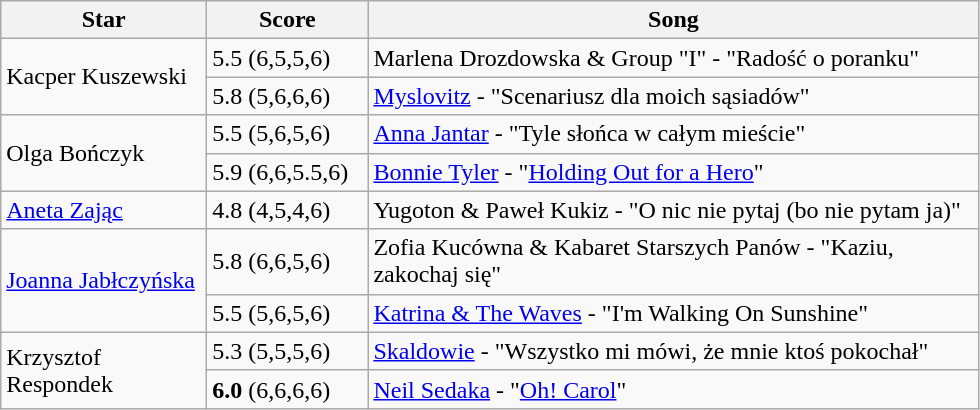<table class="wikitable">
<tr>
<th style="width:130px;">Star</th>
<th style="width:100px;">Score</th>
<th style="width:400px;">Song</th>
</tr>
<tr>
<td rowspan="2">Kacper Kuszewski</td>
<td>5.5 (6,5,5,6)</td>
<td>Marlena Drozdowska & Group "I" - "Radość o poranku"</td>
</tr>
<tr>
<td>5.8 (5,6,6,6)</td>
<td><a href='#'>Myslovitz</a> - "Scenariusz dla moich sąsiadów"</td>
</tr>
<tr>
<td rowspan="2">Olga Bończyk</td>
<td>5.5 (5,6,5,6)</td>
<td><a href='#'>Anna Jantar</a> - "Tyle słońca w całym mieście"</td>
</tr>
<tr>
<td>5.9 (6,6,5.5,6)</td>
<td><a href='#'>Bonnie Tyler</a> - "<a href='#'>Holding Out for a Hero</a>"</td>
</tr>
<tr>
<td><a href='#'>Aneta Zając</a></td>
<td>4.8 (4,5,4,6)</td>
<td>Yugoton & Paweł Kukiz - "O nic nie pytaj (bo nie pytam ja)"</td>
</tr>
<tr>
<td rowspan="2"><a href='#'>Joanna Jabłczyńska</a></td>
<td>5.8 (6,6,5,6)</td>
<td>Zofia Kucówna & Kabaret Starszych Panów - "Kaziu, zakochaj się"</td>
</tr>
<tr>
<td>5.5 (5,6,5,6)</td>
<td><a href='#'>Katrina & The Waves</a> - "I'm Walking On Sunshine"</td>
</tr>
<tr>
<td rowspan="2">Krzysztof Respondek</td>
<td>5.3 (5,5,5,6)</td>
<td><a href='#'>Skaldowie</a> - "Wszystko mi mówi, że mnie ktoś pokochał"</td>
</tr>
<tr>
<td><strong>6.0</strong> (6,6,6,6)</td>
<td><a href='#'>Neil Sedaka</a> - "<a href='#'>Oh! Carol</a>"</td>
</tr>
</table>
